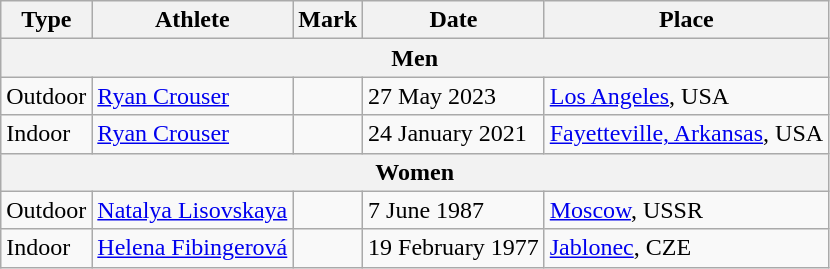<table class="wikitable">
<tr>
<th>Type</th>
<th>Athlete</th>
<th>Mark</th>
<th>Date</th>
<th>Place</th>
</tr>
<tr>
<th colspan=5>Men</th>
</tr>
<tr>
<td>Outdoor</td>
<td><a href='#'>Ryan Crouser</a></td>
<td></td>
<td>27 May 2023</td>
<td><a href='#'>Los Angeles</a>, USA</td>
</tr>
<tr>
<td>Indoor</td>
<td><a href='#'>Ryan Crouser</a></td>
<td></td>
<td>24 January 2021</td>
<td><a href='#'>Fayetteville, Arkansas</a>, USA</td>
</tr>
<tr>
<th colspan=5>Women</th>
</tr>
<tr>
<td>Outdoor</td>
<td><a href='#'>Natalya Lisovskaya</a></td>
<td></td>
<td>7 June 1987</td>
<td><a href='#'>Moscow</a>, USSR</td>
</tr>
<tr>
<td>Indoor</td>
<td><a href='#'>Helena Fibingerová</a></td>
<td></td>
<td>19 February 1977</td>
<td><a href='#'>Jablonec</a>, CZE</td>
</tr>
</table>
